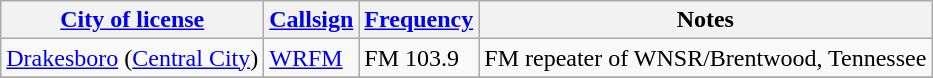<table class="wikitable sortable">
<tr>
<th><a href='#'>City of license</a></th>
<th><a href='#'>Callsign</a></th>
<th><a href='#'>Frequency</a></th>
<th>Notes</th>
</tr>
<tr>
<td><a href='#'>Drakesboro</a> (<a href='#'>Central City</a>)</td>
<td><a href='#'>WRFM</a></td>
<td>FM 103.9</td>
<td>FM repeater of WNSR/Brentwood, Tennessee</td>
</tr>
<tr>
</tr>
</table>
